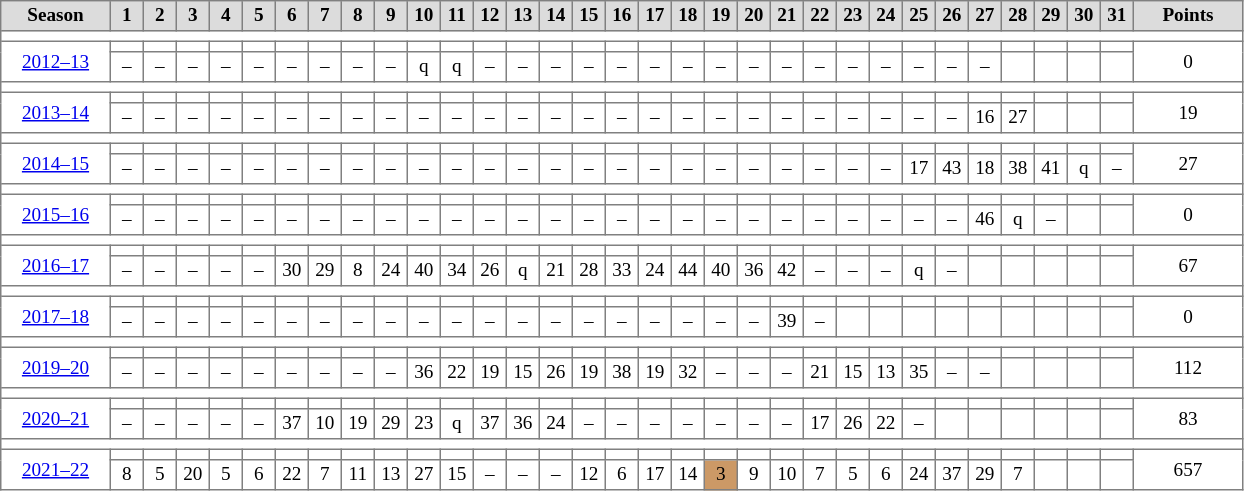<table cellpadding="3" cellspacing="0" border="1" style="background:#fff; font-size:80%; line-height:13px; border:gray solid 1px; border-collapse:collapse;">
<tr style="background:#ccc; text-align:center; background:#dcdcdc;">
<td style="width:65px;"><strong>Season</strong></td>
<td style="width:15px;"><strong>1</strong></td>
<td style="width:15px;"><strong>2</strong></td>
<td style="width:15px;"><strong>3</strong></td>
<td style="width:15px;"><strong>4</strong></td>
<td style="width:15px;"><strong>5</strong></td>
<td style="width:15px;"><strong>6</strong></td>
<td style="width:15px;"><strong>7</strong></td>
<td style="width:15px;"><strong>8</strong></td>
<td style="width:15px;"><strong>9</strong></td>
<td style="width:15px;"><strong>10</strong></td>
<td style="width:15px;"><strong>11</strong></td>
<td style="width:15px;"><strong>12</strong></td>
<td style="width:15px;"><strong>13</strong></td>
<td style="width:15px;"><strong>14</strong></td>
<td style="width:15px;"><strong>15</strong></td>
<td style="width:15px;"><strong>16</strong></td>
<td style="width:15px;"><strong>17</strong></td>
<td style="width:15px;"><strong>18</strong></td>
<td style="width:15px;"><strong>19</strong></td>
<td style="width:15px;"><strong>20</strong></td>
<td style="width:15px;"><strong>21</strong></td>
<td style="width:15px;"><strong>22</strong></td>
<td style="width:15px;"><strong>23</strong></td>
<td style="width:15px;"><strong>24</strong></td>
<td style="width:15px;"><strong>25</strong></td>
<td style="width:15px;"><strong>26</strong></td>
<td style="width:15px;"><strong>27</strong></td>
<td style="width:15px;"><strong>28</strong></td>
<td style="width:15px;"><strong>29</strong></td>
<td style="width:15px;"><strong>30</strong></td>
<td style="width:15px;"><strong>31</strong></td>
<td style="width:30px;"><strong>Points</strong></td>
</tr>
<tr>
<td colspan=33></td>
</tr>
<tr align=center>
<td rowspan="2" style="width:66px;"><a href='#'>2012–13</a></td>
<th></th>
<th></th>
<th></th>
<th></th>
<th></th>
<th></th>
<th></th>
<th></th>
<th></th>
<th></th>
<th></th>
<th></th>
<th></th>
<th></th>
<th></th>
<th></th>
<th></th>
<th></th>
<th></th>
<th></th>
<th></th>
<th></th>
<th></th>
<th></th>
<th></th>
<th></th>
<th></th>
<th></th>
<th></th>
<th></th>
<th></th>
<td rowspan="2" style="width:66px;">0</td>
</tr>
<tr align=center>
<td>–</td>
<td>–</td>
<td>–</td>
<td>–</td>
<td>–</td>
<td>–</td>
<td>–</td>
<td>–</td>
<td>–</td>
<td>q</td>
<td>q</td>
<td>–</td>
<td>–</td>
<td>–</td>
<td>–</td>
<td>–</td>
<td>–</td>
<td>–</td>
<td>–</td>
<td>–</td>
<td>–</td>
<td>–</td>
<td>–</td>
<td>–</td>
<td>–</td>
<td>–</td>
<td>–</td>
<th></th>
<th></th>
<th></th>
<th></th>
</tr>
<tr>
<td colspan=33></td>
</tr>
<tr align=center>
<td rowspan="2" style="width:66px;"><a href='#'>2013–14</a></td>
<th></th>
<th></th>
<th></th>
<th></th>
<th></th>
<th></th>
<th></th>
<th></th>
<th></th>
<th></th>
<th></th>
<th></th>
<th></th>
<th></th>
<th></th>
<th></th>
<th></th>
<th></th>
<th></th>
<th></th>
<th></th>
<th></th>
<th></th>
<th></th>
<th></th>
<th></th>
<th></th>
<th></th>
<th></th>
<th></th>
<th></th>
<td rowspan="2" style="width:66px;">19</td>
</tr>
<tr align=center>
<td>–</td>
<td>–</td>
<td>–</td>
<td>–</td>
<td>–</td>
<td>–</td>
<td>–</td>
<td>–</td>
<td>–</td>
<td>–</td>
<td>–</td>
<td>–</td>
<td>–</td>
<td>–</td>
<td>–</td>
<td>–</td>
<td>–</td>
<td>–</td>
<td>–</td>
<td>–</td>
<td>–</td>
<td>–</td>
<td>–</td>
<td>–</td>
<td>–</td>
<td>–</td>
<td>16</td>
<td>27</td>
<th></th>
<th></th>
<th></th>
</tr>
<tr>
<td colspan=33></td>
</tr>
<tr align=center>
<td rowspan="2" style="width:66px;"><a href='#'>2014–15</a></td>
<th></th>
<th></th>
<th></th>
<th></th>
<th></th>
<th></th>
<th></th>
<th></th>
<th></th>
<th></th>
<th></th>
<th></th>
<th></th>
<th></th>
<th></th>
<th></th>
<th></th>
<th></th>
<th></th>
<th></th>
<th></th>
<th></th>
<th></th>
<th></th>
<th></th>
<th></th>
<th></th>
<th></th>
<th></th>
<th></th>
<th></th>
<td rowspan="2" style="width:66px;">27</td>
</tr>
<tr align=center>
<td>–</td>
<td>–</td>
<td>–</td>
<td>–</td>
<td>–</td>
<td>–</td>
<td>–</td>
<td>–</td>
<td>–</td>
<td>–</td>
<td>–</td>
<td>–</td>
<td>–</td>
<td>–</td>
<td>–</td>
<td>–</td>
<td>–</td>
<td>–</td>
<td>–</td>
<td>–</td>
<td>–</td>
<td>–</td>
<td>–</td>
<td>–</td>
<td>17</td>
<td>43</td>
<td>18</td>
<td>38</td>
<td>41</td>
<td>q</td>
<td>–</td>
</tr>
<tr>
<td colspan=33></td>
</tr>
<tr align=center>
<td rowspan="2" style="width:66px;"><a href='#'>2015–16</a></td>
<th></th>
<th></th>
<th></th>
<th></th>
<th></th>
<th></th>
<th></th>
<th></th>
<th></th>
<th></th>
<th></th>
<th></th>
<th></th>
<th></th>
<th></th>
<th></th>
<th></th>
<th></th>
<th></th>
<th></th>
<th></th>
<th></th>
<th></th>
<th></th>
<th></th>
<th></th>
<th></th>
<th></th>
<th></th>
<th></th>
<th></th>
<td rowspan="2" style="width:66px;">0</td>
</tr>
<tr align=center>
<td>–</td>
<td>–</td>
<td>–</td>
<td>–</td>
<td>–</td>
<td>–</td>
<td>–</td>
<td>–</td>
<td>–</td>
<td>–</td>
<td>–</td>
<td>–</td>
<td>–</td>
<td>–</td>
<td>–</td>
<td>–</td>
<td>–</td>
<td>–</td>
<td>–</td>
<td>–</td>
<td>–</td>
<td>–</td>
<td>–</td>
<td>–</td>
<td>–</td>
<td>–</td>
<td>46</td>
<td>q</td>
<td>–</td>
<th></th>
<th></th>
</tr>
<tr>
<td colspan=33></td>
</tr>
<tr align=center>
<td rowspan="2" style="width:66px;"><a href='#'>2016–17</a></td>
<th></th>
<th></th>
<th></th>
<th></th>
<th></th>
<th></th>
<th></th>
<th></th>
<th></th>
<th></th>
<th></th>
<th></th>
<th></th>
<th></th>
<th></th>
<th></th>
<th></th>
<th></th>
<th></th>
<th></th>
<th></th>
<th></th>
<th></th>
<th></th>
<th></th>
<th></th>
<th></th>
<th></th>
<th></th>
<th></th>
<th></th>
<td rowspan="2" style="width:66px;">67</td>
</tr>
<tr align=center>
<td>–</td>
<td>–</td>
<td>–</td>
<td>–</td>
<td>–</td>
<td>30</td>
<td>29</td>
<td>8</td>
<td>24</td>
<td>40</td>
<td>34</td>
<td>26</td>
<td>q</td>
<td>21</td>
<td>28</td>
<td>33</td>
<td>24</td>
<td>44</td>
<td>40</td>
<td>36</td>
<td>42</td>
<td>–</td>
<td>–</td>
<td>–</td>
<td>q</td>
<td>–</td>
<td></td>
<td></td>
<td></td>
<td></td>
<td></td>
</tr>
<tr>
<td colspan=33></td>
</tr>
<tr align=center>
<td rowspan="2" style="width:66px;"><a href='#'>2017–18</a></td>
<th></th>
<th></th>
<th></th>
<th></th>
<th></th>
<th></th>
<th></th>
<th></th>
<th></th>
<th></th>
<th></th>
<th></th>
<th></th>
<th></th>
<th></th>
<th></th>
<th></th>
<th></th>
<th></th>
<th></th>
<th></th>
<th></th>
<th></th>
<th></th>
<th></th>
<th></th>
<th></th>
<th></th>
<th></th>
<th></th>
<th></th>
<td rowspan="2" style="width:66px;">0</td>
</tr>
<tr align=center>
<td>–</td>
<td>–</td>
<td>–</td>
<td>–</td>
<td>–</td>
<td>–</td>
<td>–</td>
<td>–</td>
<td>–</td>
<td>–</td>
<td>–</td>
<td>–</td>
<td>–</td>
<td>–</td>
<td>–</td>
<td>–</td>
<td>–</td>
<td>–</td>
<td>–</td>
<td>–</td>
<td>39</td>
<td>–</td>
<td></td>
<td></td>
<td></td>
<td></td>
<td></td>
<td></td>
<td></td>
<td></td>
<td></td>
</tr>
<tr>
<td colspan=33></td>
</tr>
<tr align=center>
<td rowspan="2" style="width:66px;"><a href='#'>2019–20</a></td>
<th></th>
<th></th>
<th></th>
<th></th>
<th></th>
<th></th>
<th></th>
<th></th>
<th></th>
<th></th>
<th></th>
<th></th>
<th></th>
<th></th>
<th></th>
<th></th>
<th></th>
<th></th>
<th></th>
<th></th>
<th></th>
<th></th>
<th></th>
<th></th>
<th></th>
<th></th>
<th></th>
<th></th>
<th></th>
<th></th>
<th></th>
<td rowspan="2" style="width:66px;">112</td>
</tr>
<tr align=center>
<td>–</td>
<td>–</td>
<td>–</td>
<td>–</td>
<td>–</td>
<td>–</td>
<td>–</td>
<td>–</td>
<td>–</td>
<td>36</td>
<td>22</td>
<td>19</td>
<td>15</td>
<td>26</td>
<td>19</td>
<td>38</td>
<td>19</td>
<td>32</td>
<td>–</td>
<td>–</td>
<td>–</td>
<td>21</td>
<td>15</td>
<td>13</td>
<td>35</td>
<td>–</td>
<td>–</td>
<td></td>
<td></td>
<td></td>
<td></td>
</tr>
<tr>
<td colspan=33></td>
</tr>
<tr align=center>
<td rowspan="2" style="width:66px;"><a href='#'>2020–21</a></td>
<th></th>
<th></th>
<th></th>
<th></th>
<th></th>
<th></th>
<th></th>
<th></th>
<th></th>
<th></th>
<th></th>
<th></th>
<th></th>
<th></th>
<th></th>
<th></th>
<th></th>
<th></th>
<th></th>
<th></th>
<th></th>
<th></th>
<th></th>
<th></th>
<th></th>
<th></th>
<th></th>
<th></th>
<th></th>
<th></th>
<th></th>
<td rowspan="2" style="width:66px;">83</td>
</tr>
<tr align=center>
<td>–</td>
<td>–</td>
<td>–</td>
<td>–</td>
<td>–</td>
<td>37</td>
<td>10</td>
<td>19</td>
<td>29</td>
<td>23</td>
<td>q</td>
<td>37</td>
<td>36</td>
<td>24</td>
<td>–</td>
<td>–</td>
<td>–</td>
<td>–</td>
<td>–</td>
<td>–</td>
<td>–</td>
<td>17</td>
<td>26</td>
<td>22</td>
<td>–</td>
<td></td>
<td></td>
<td></td>
<td></td>
<td></td>
<td></td>
</tr>
<tr>
<td colspan=33></td>
</tr>
<tr align=center>
<td rowspan="2" style="width:66px;"><a href='#'>2021–22</a></td>
<th></th>
<th></th>
<th></th>
<th></th>
<th></th>
<th></th>
<th></th>
<th></th>
<th></th>
<th></th>
<th></th>
<th></th>
<th></th>
<th></th>
<th></th>
<th></th>
<th></th>
<th></th>
<th></th>
<th></th>
<th></th>
<th></th>
<th></th>
<th></th>
<th></th>
<th></th>
<th></th>
<th></th>
<th></th>
<th></th>
<th></th>
<td rowspan="2" style="width:66px;">657</td>
</tr>
<tr align=center>
<td>8</td>
<td>5</td>
<td>20</td>
<td>5</td>
<td>6</td>
<td>22</td>
<td>7</td>
<td>11</td>
<td>13</td>
<td>27</td>
<td>15</td>
<td>–</td>
<td>–</td>
<td>–</td>
<td>12</td>
<td>6</td>
<td>17</td>
<td>14</td>
<td style="background:#c96;">3</td>
<td>9</td>
<td>10</td>
<td>7</td>
<td>5</td>
<td>6</td>
<td>24</td>
<td>37</td>
<td>29</td>
<td>7</td>
<td></td>
<td></td>
<td></td>
</tr>
</table>
